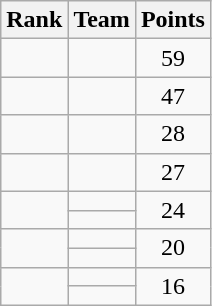<table class="wikitable sortable" style="text-align: center;">
<tr>
<th>Rank</th>
<th>Team</th>
<th>Points</th>
</tr>
<tr>
<td></td>
<td></td>
<td>59</td>
</tr>
<tr>
<td></td>
<td></td>
<td>47</td>
</tr>
<tr>
<td></td>
<td></td>
<td>28</td>
</tr>
<tr>
<td></td>
<td></td>
<td>27</td>
</tr>
<tr>
<td rowspan=2></td>
<td></td>
<td rowspan=2>24</td>
</tr>
<tr>
<td></td>
</tr>
<tr>
<td rowspan=2></td>
<td></td>
<td rowspan=2>20</td>
</tr>
<tr>
<td></td>
</tr>
<tr>
<td rowspan=2></td>
<td></td>
<td rowspan=2>16</td>
</tr>
<tr>
<td></td>
</tr>
</table>
